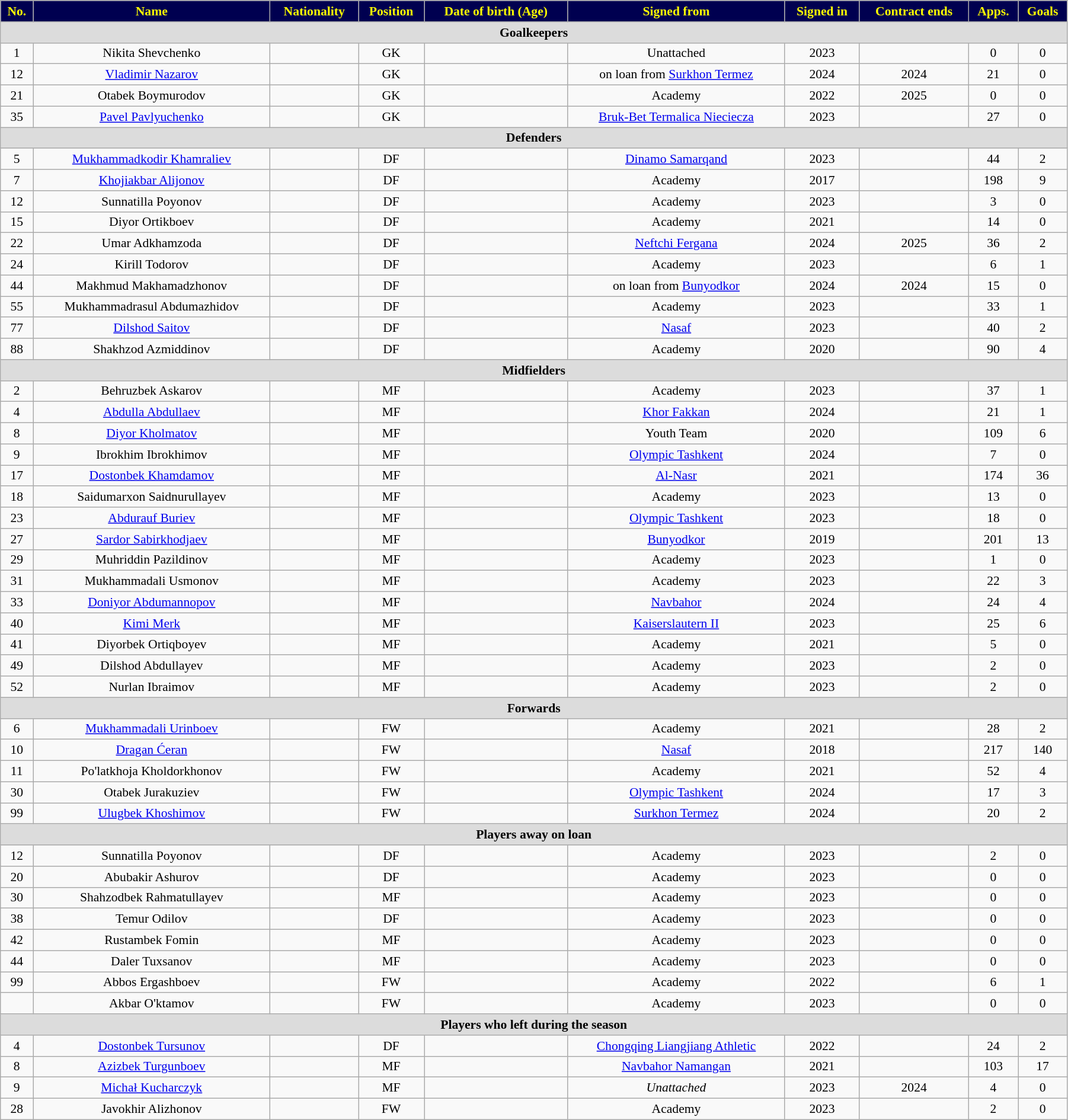<table class="wikitable"  style="text-align:center; font-size:90%; width:95%;">
<tr>
<th style="background:#000050; color:yellow; text-align:center;">No.</th>
<th style="background:#000050; color:yellow; text-align:center;">Name</th>
<th style="background:#000050; color:yellow; text-align:center;">Nationality</th>
<th style="background:#000050; color:yellow; text-align:center;">Position</th>
<th style="background:#000050; color:yellow; text-align:center;">Date of birth (Age)</th>
<th style="background:#000050; color:yellow; text-align:center;">Signed from</th>
<th style="background:#000050; color:yellow; text-align:center;">Signed in</th>
<th style="background:#000050; color:yellow; text-align:center;">Contract ends</th>
<th style="background:#000050; color:yellow; text-align:center;">Apps.</th>
<th style="background:#000050; color:yellow; text-align:center;">Goals</th>
</tr>
<tr>
<th colspan="11"  style="background:#dcdcdc; text-align:center;">Goalkeepers</th>
</tr>
<tr>
<td>1</td>
<td>Nikita Shevchenko</td>
<td></td>
<td>GK</td>
<td></td>
<td>Unattached</td>
<td>2023</td>
<td></td>
<td>0</td>
<td>0</td>
</tr>
<tr>
<td>12</td>
<td><a href='#'>Vladimir Nazarov</a></td>
<td></td>
<td>GK</td>
<td></td>
<td>on loan from <a href='#'>Surkhon Termez</a></td>
<td>2024</td>
<td>2024</td>
<td>21</td>
<td>0</td>
</tr>
<tr>
<td>21</td>
<td>Otabek Boymurodov</td>
<td></td>
<td>GK</td>
<td></td>
<td>Academy</td>
<td>2022</td>
<td>2025</td>
<td>0</td>
<td>0</td>
</tr>
<tr>
<td>35</td>
<td><a href='#'>Pavel Pavlyuchenko</a></td>
<td></td>
<td>GK</td>
<td></td>
<td><a href='#'>Bruk-Bet Termalica Nieciecza</a></td>
<td>2023</td>
<td></td>
<td>27</td>
<td>0</td>
</tr>
<tr>
<th colspan="11"  style="background:#dcdcdc; text-align:center;">Defenders</th>
</tr>
<tr>
<td>5</td>
<td><a href='#'>Mukhammadkodir Khamraliev</a></td>
<td></td>
<td>DF</td>
<td></td>
<td><a href='#'>Dinamo Samarqand</a></td>
<td>2023</td>
<td></td>
<td>44</td>
<td>2</td>
</tr>
<tr>
<td>7</td>
<td><a href='#'>Khojiakbar Alijonov</a></td>
<td></td>
<td>DF</td>
<td></td>
<td>Academy</td>
<td>2017</td>
<td></td>
<td>198</td>
<td>9</td>
</tr>
<tr>
<td>12</td>
<td>Sunnatilla Poyonov</td>
<td></td>
<td>DF</td>
<td></td>
<td>Academy</td>
<td>2023</td>
<td></td>
<td>3</td>
<td>0</td>
</tr>
<tr>
<td>15</td>
<td>Diyor Ortikboev</td>
<td></td>
<td>DF</td>
<td></td>
<td>Academy</td>
<td>2021</td>
<td></td>
<td>14</td>
<td>0</td>
</tr>
<tr>
<td>22</td>
<td>Umar Adkhamzoda</td>
<td></td>
<td>DF</td>
<td></td>
<td><a href='#'>Neftchi Fergana</a></td>
<td>2024</td>
<td>2025</td>
<td>36</td>
<td>2</td>
</tr>
<tr>
<td>24</td>
<td>Kirill Todorov</td>
<td></td>
<td>DF</td>
<td></td>
<td>Academy</td>
<td>2023</td>
<td></td>
<td>6</td>
<td>1</td>
</tr>
<tr>
<td>44</td>
<td>Makhmud Makhamadzhonov</td>
<td></td>
<td>DF</td>
<td></td>
<td>on loan from <a href='#'>Bunyodkor</a></td>
<td>2024</td>
<td>2024</td>
<td>15</td>
<td>0</td>
</tr>
<tr>
<td>55</td>
<td>Mukhammadrasul Abdumazhidov</td>
<td></td>
<td>DF</td>
<td></td>
<td>Academy</td>
<td>2023</td>
<td></td>
<td>33</td>
<td>1</td>
</tr>
<tr>
<td>77</td>
<td><a href='#'>Dilshod Saitov</a></td>
<td></td>
<td>DF</td>
<td></td>
<td><a href='#'>Nasaf</a></td>
<td>2023</td>
<td></td>
<td>40</td>
<td>2</td>
</tr>
<tr>
<td>88</td>
<td>Shakhzod Azmiddinov</td>
<td></td>
<td>DF</td>
<td></td>
<td>Academy</td>
<td>2020</td>
<td></td>
<td>90</td>
<td>4</td>
</tr>
<tr>
<th colspan="11"  style="background:#dcdcdc; text-align:center;">Midfielders</th>
</tr>
<tr>
<td>2</td>
<td>Behruzbek Askarov</td>
<td></td>
<td>MF</td>
<td></td>
<td>Academy</td>
<td>2023</td>
<td></td>
<td>37</td>
<td>1</td>
</tr>
<tr>
<td>4</td>
<td><a href='#'>Abdulla Abdullaev</a></td>
<td></td>
<td>MF</td>
<td></td>
<td><a href='#'>Khor Fakkan</a></td>
<td>2024</td>
<td></td>
<td>21</td>
<td>1</td>
</tr>
<tr>
<td>8</td>
<td><a href='#'>Diyor Kholmatov</a></td>
<td></td>
<td>MF</td>
<td></td>
<td>Youth Team</td>
<td>2020</td>
<td></td>
<td>109</td>
<td>6</td>
</tr>
<tr>
<td>9</td>
<td>Ibrokhim Ibrokhimov</td>
<td></td>
<td>MF</td>
<td></td>
<td><a href='#'>Olympic Tashkent</a></td>
<td>2024</td>
<td></td>
<td>7</td>
<td>0</td>
</tr>
<tr>
<td>17</td>
<td><a href='#'>Dostonbek Khamdamov</a></td>
<td></td>
<td>MF</td>
<td></td>
<td><a href='#'>Al-Nasr</a></td>
<td>2021</td>
<td></td>
<td>174</td>
<td>36</td>
</tr>
<tr>
<td>18</td>
<td>Saidumarxon Saidnurullayev</td>
<td></td>
<td>MF</td>
<td></td>
<td>Academy</td>
<td>2023</td>
<td></td>
<td>13</td>
<td>0</td>
</tr>
<tr>
<td>23</td>
<td><a href='#'>Abdurauf Buriev</a></td>
<td></td>
<td>MF</td>
<td></td>
<td><a href='#'>Olympic Tashkent</a></td>
<td>2023</td>
<td></td>
<td>18</td>
<td>0</td>
</tr>
<tr>
<td>27</td>
<td><a href='#'>Sardor Sabirkhodjaev</a></td>
<td></td>
<td>MF</td>
<td></td>
<td><a href='#'>Bunyodkor</a></td>
<td>2019</td>
<td></td>
<td>201</td>
<td>13</td>
</tr>
<tr>
<td>29</td>
<td>Muhriddin Pazildinov</td>
<td></td>
<td>MF</td>
<td></td>
<td>Academy</td>
<td>2023</td>
<td></td>
<td>1</td>
<td>0</td>
</tr>
<tr>
<td>31</td>
<td>Mukhammadali Usmonov</td>
<td></td>
<td>MF</td>
<td></td>
<td>Academy</td>
<td>2023</td>
<td></td>
<td>22</td>
<td>3</td>
</tr>
<tr>
<td>33</td>
<td><a href='#'>Doniyor Abdumannopov</a></td>
<td></td>
<td>MF</td>
<td></td>
<td><a href='#'>Navbahor</a></td>
<td>2024</td>
<td></td>
<td>24</td>
<td>4</td>
</tr>
<tr>
<td>40</td>
<td><a href='#'>Kimi Merk</a></td>
<td></td>
<td>MF</td>
<td></td>
<td><a href='#'>Kaiserslautern II</a></td>
<td>2023</td>
<td></td>
<td>25</td>
<td>6</td>
</tr>
<tr>
<td>41</td>
<td>Diyorbek Ortiqboyev</td>
<td></td>
<td>MF</td>
<td></td>
<td>Academy</td>
<td>2021</td>
<td></td>
<td>5</td>
<td>0</td>
</tr>
<tr>
<td>49</td>
<td>Dilshod Abdullayev</td>
<td></td>
<td>MF</td>
<td></td>
<td>Academy</td>
<td>2023</td>
<td></td>
<td>2</td>
<td>0</td>
</tr>
<tr>
<td>52</td>
<td>Nurlan Ibraimov</td>
<td></td>
<td>MF</td>
<td></td>
<td>Academy</td>
<td>2023</td>
<td></td>
<td>2</td>
<td>0</td>
</tr>
<tr>
<th colspan="11"  style="background:#dcdcdc; text-align:center;">Forwards</th>
</tr>
<tr>
<td>6</td>
<td><a href='#'>Mukhammadali Urinboev</a></td>
<td></td>
<td>FW</td>
<td></td>
<td>Academy</td>
<td>2021</td>
<td></td>
<td>28</td>
<td>2</td>
</tr>
<tr>
<td>10</td>
<td><a href='#'>Dragan Ćeran</a></td>
<td></td>
<td>FW</td>
<td></td>
<td><a href='#'>Nasaf</a></td>
<td>2018</td>
<td></td>
<td>217</td>
<td>140</td>
</tr>
<tr>
<td>11</td>
<td>Po'latkhoja Kholdorkhonov</td>
<td></td>
<td>FW</td>
<td></td>
<td>Academy</td>
<td>2021</td>
<td></td>
<td>52</td>
<td>4</td>
</tr>
<tr>
<td>30</td>
<td>Otabek Jurakuziev</td>
<td></td>
<td>FW</td>
<td></td>
<td><a href='#'>Olympic Tashkent</a></td>
<td>2024</td>
<td></td>
<td>17</td>
<td>3</td>
</tr>
<tr>
<td>99</td>
<td><a href='#'>Ulugbek Khoshimov</a></td>
<td></td>
<td>FW</td>
<td></td>
<td><a href='#'>Surkhon Termez</a></td>
<td>2024</td>
<td></td>
<td>20</td>
<td>2</td>
</tr>
<tr>
<th colspan="11"  style="background:#dcdcdc; text-align:center;">Players away on loan</th>
</tr>
<tr>
<td>12</td>
<td>Sunnatilla Poyonov</td>
<td></td>
<td>DF</td>
<td></td>
<td>Academy</td>
<td>2023</td>
<td></td>
<td>2</td>
<td>0</td>
</tr>
<tr>
<td>20</td>
<td>Abubakir Ashurov</td>
<td></td>
<td>DF</td>
<td></td>
<td>Academy</td>
<td>2023</td>
<td></td>
<td>0</td>
<td>0</td>
</tr>
<tr>
<td>30</td>
<td>Shahzodbek Rahmatullayev</td>
<td></td>
<td>MF</td>
<td></td>
<td>Academy</td>
<td>2023</td>
<td></td>
<td>0</td>
<td>0</td>
</tr>
<tr>
<td>38</td>
<td>Temur Odilov</td>
<td></td>
<td>DF</td>
<td></td>
<td>Academy</td>
<td>2023</td>
<td></td>
<td>0</td>
<td>0</td>
</tr>
<tr>
<td>42</td>
<td>Rustambek Fomin</td>
<td></td>
<td>MF</td>
<td></td>
<td>Academy</td>
<td>2023</td>
<td></td>
<td>0</td>
<td>0</td>
</tr>
<tr>
<td>44</td>
<td>Daler Tuxsanov</td>
<td></td>
<td>MF</td>
<td></td>
<td>Academy</td>
<td>2023</td>
<td></td>
<td>0</td>
<td>0</td>
</tr>
<tr>
<td>99</td>
<td>Abbos Ergashboev</td>
<td></td>
<td>FW</td>
<td></td>
<td>Academy</td>
<td>2022</td>
<td></td>
<td>6</td>
<td>1</td>
</tr>
<tr>
<td></td>
<td>Akbar O'ktamov</td>
<td></td>
<td>FW</td>
<td></td>
<td>Academy</td>
<td>2023</td>
<td></td>
<td>0</td>
<td>0</td>
</tr>
<tr>
<th colspan="11"  style="background:#dcdcdc; text-align:center;">Players who left during the season</th>
</tr>
<tr>
<td>4</td>
<td><a href='#'>Dostonbek Tursunov</a></td>
<td></td>
<td>DF</td>
<td></td>
<td><a href='#'>Chongqing Liangjiang Athletic</a></td>
<td>2022</td>
<td></td>
<td>24</td>
<td>2</td>
</tr>
<tr>
<td>8</td>
<td><a href='#'>Azizbek Turgunboev</a></td>
<td></td>
<td>MF</td>
<td></td>
<td><a href='#'>Navbahor Namangan</a></td>
<td>2021</td>
<td></td>
<td>103</td>
<td>17</td>
</tr>
<tr>
<td>9</td>
<td><a href='#'>Michał Kucharczyk</a></td>
<td></td>
<td>MF</td>
<td></td>
<td><em>Unattached</em></td>
<td>2023</td>
<td>2024</td>
<td>4</td>
<td>0</td>
</tr>
<tr>
<td>28</td>
<td>Javokhir Alizhonov</td>
<td></td>
<td>FW</td>
<td></td>
<td>Academy</td>
<td>2023</td>
<td></td>
<td>2</td>
<td>0</td>
</tr>
</table>
